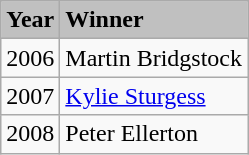<table class="wikitable">
<tr style="background:silver;">
<td><strong>Year</strong></td>
<td><strong>Winner</strong></td>
</tr>
<tr>
<td>2006</td>
<td>Martin Bridgstock</td>
</tr>
<tr>
<td>2007</td>
<td><a href='#'>Kylie Sturgess</a></td>
</tr>
<tr>
<td>2008</td>
<td>Peter Ellerton</td>
</tr>
</table>
